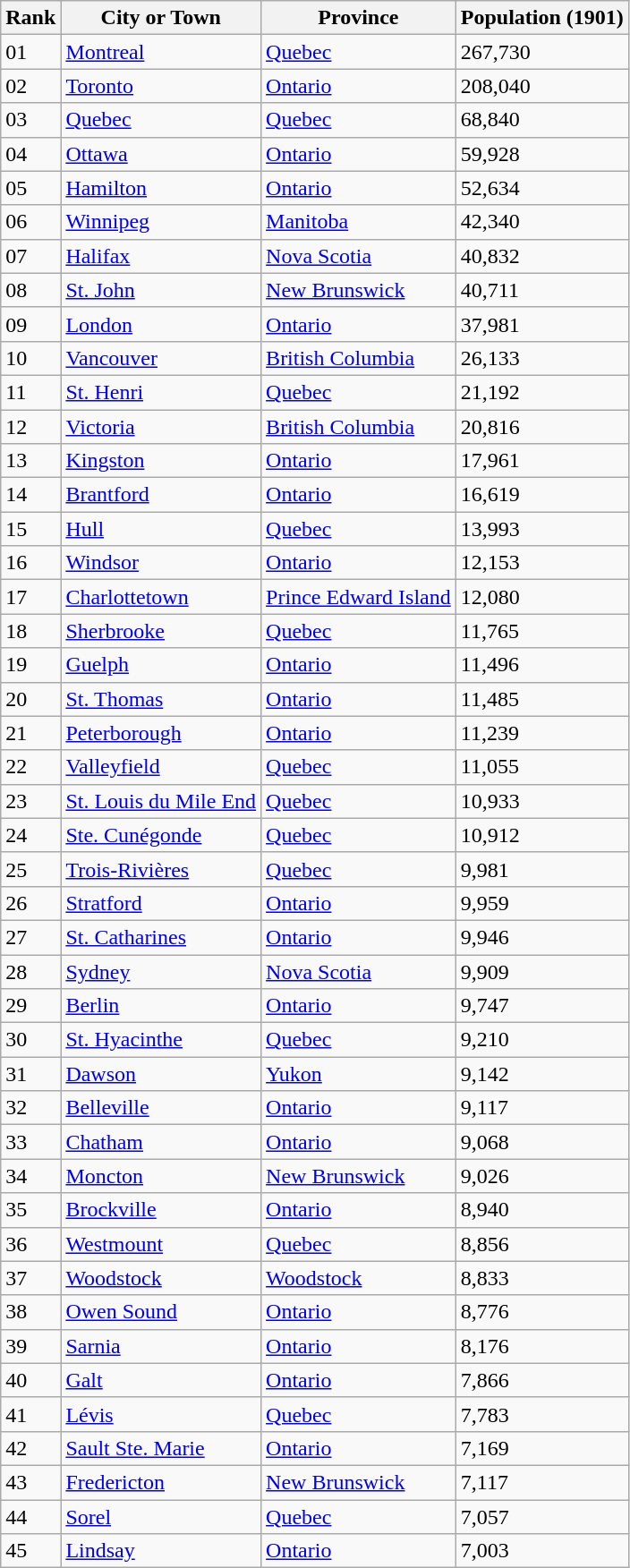<table class="wikitable sortable">
<tr>
<th>Rank</th>
<th>City or Town</th>
<th>Province</th>
<th>Population (1901)</th>
</tr>
<tr>
<td>01</td>
<td><a href='#'>Montreal</a></td>
<td><a href='#'>Quebec</a></td>
<td>267,730</td>
</tr>
<tr>
<td>02</td>
<td><a href='#'>Toronto</a></td>
<td><a href='#'>Ontario</a></td>
<td>208,040</td>
</tr>
<tr>
<td>03</td>
<td><a href='#'>Quebec</a></td>
<td><a href='#'>Quebec</a></td>
<td>68,840</td>
</tr>
<tr>
<td>04</td>
<td><a href='#'>Ottawa</a></td>
<td><a href='#'>Ontario</a></td>
<td>59,928</td>
</tr>
<tr>
<td>05</td>
<td><a href='#'>Hamilton</a></td>
<td><a href='#'>Ontario</a></td>
<td>52,634</td>
</tr>
<tr>
<td>06</td>
<td><a href='#'>Winnipeg</a></td>
<td><a href='#'>Manitoba</a></td>
<td>42,340</td>
</tr>
<tr>
<td>07</td>
<td><a href='#'>Halifax</a></td>
<td><a href='#'>Nova Scotia</a></td>
<td>40,832</td>
</tr>
<tr>
<td>08</td>
<td><a href='#'>St. John</a></td>
<td><a href='#'>New Brunswick</a></td>
<td>40,711</td>
</tr>
<tr>
<td>09</td>
<td><a href='#'>London</a></td>
<td><a href='#'>Ontario</a></td>
<td>37,981</td>
</tr>
<tr>
<td>10</td>
<td><a href='#'>Vancouver</a></td>
<td><a href='#'>British Columbia</a></td>
<td>26,133</td>
</tr>
<tr>
<td>11</td>
<td><a href='#'>St. Henri</a></td>
<td><a href='#'>Quebec</a></td>
<td>21,192</td>
</tr>
<tr>
<td>12</td>
<td><a href='#'>Victoria</a></td>
<td><a href='#'>British Columbia</a></td>
<td>20,816</td>
</tr>
<tr>
<td>13</td>
<td><a href='#'>Kingston</a></td>
<td><a href='#'>Ontario</a></td>
<td>17,961</td>
</tr>
<tr>
<td>14</td>
<td><a href='#'>Brantford</a></td>
<td><a href='#'>Ontario</a></td>
<td>16,619</td>
</tr>
<tr>
<td>15</td>
<td><a href='#'>Hull</a></td>
<td><a href='#'>Quebec</a></td>
<td>13,993</td>
</tr>
<tr>
<td>16</td>
<td><a href='#'>Windsor</a></td>
<td><a href='#'>Ontario</a></td>
<td>12,153</td>
</tr>
<tr>
<td>17</td>
<td><a href='#'>Charlottetown</a></td>
<td><a href='#'>Prince Edward Island</a></td>
<td>12,080</td>
</tr>
<tr>
<td>18</td>
<td><a href='#'>Sherbrooke</a></td>
<td><a href='#'>Quebec</a></td>
<td>11,765</td>
</tr>
<tr>
<td>19</td>
<td><a href='#'>Guelph</a></td>
<td><a href='#'>Ontario</a></td>
<td>11,496</td>
</tr>
<tr>
<td>20</td>
<td><a href='#'>St. Thomas</a></td>
<td><a href='#'>Ontario</a></td>
<td>11,485</td>
</tr>
<tr>
<td>21</td>
<td><a href='#'>Peterborough</a></td>
<td><a href='#'>Ontario</a></td>
<td>11,239</td>
</tr>
<tr>
<td>22</td>
<td><a href='#'>Valleyfield</a></td>
<td><a href='#'>Quebec</a></td>
<td>11,055</td>
</tr>
<tr>
<td>23</td>
<td><a href='#'>St. Louis du Mile End</a></td>
<td><a href='#'>Quebec</a></td>
<td>10,933</td>
</tr>
<tr>
<td>24</td>
<td><a href='#'>Ste. Cunégonde</a></td>
<td><a href='#'>Quebec</a></td>
<td>10,912</td>
</tr>
<tr>
<td>25</td>
<td><a href='#'>Trois-Rivières</a></td>
<td><a href='#'>Quebec</a></td>
<td>9,981</td>
</tr>
<tr>
<td>26</td>
<td><a href='#'>Stratford</a></td>
<td><a href='#'>Ontario</a></td>
<td>9,959</td>
</tr>
<tr>
<td>27</td>
<td><a href='#'>St. Catharines</a></td>
<td><a href='#'>Ontario</a></td>
<td>9,946</td>
</tr>
<tr>
<td>28</td>
<td><a href='#'>Sydney</a></td>
<td><a href='#'>Nova Scotia</a></td>
<td>9,909</td>
</tr>
<tr>
<td>29</td>
<td><a href='#'>Berlin</a></td>
<td><a href='#'>Ontario</a></td>
<td>9,747</td>
</tr>
<tr>
<td>30</td>
<td><a href='#'>St. Hyacinthe</a></td>
<td><a href='#'>Quebec</a></td>
<td>9,210</td>
</tr>
<tr>
<td>31</td>
<td><a href='#'>Dawson</a></td>
<td><a href='#'>Yukon</a></td>
<td>9,142</td>
</tr>
<tr>
<td>32</td>
<td><a href='#'>Belleville</a></td>
<td><a href='#'>Ontario</a></td>
<td>9,117</td>
</tr>
<tr>
<td>33</td>
<td><a href='#'>Chatham</a></td>
<td><a href='#'>Ontario</a></td>
<td>9,068</td>
</tr>
<tr>
<td>34</td>
<td><a href='#'>Moncton</a></td>
<td><a href='#'>New Brunswick</a></td>
<td>9,026</td>
</tr>
<tr>
<td>35</td>
<td><a href='#'>Brockville</a></td>
<td><a href='#'>Ontario</a></td>
<td>8,940</td>
</tr>
<tr>
<td>36</td>
<td><a href='#'>Westmount</a></td>
<td><a href='#'>Quebec</a></td>
<td>8,856</td>
</tr>
<tr>
<td>37</td>
<td><a href='#'>Woodstock</a></td>
<td><a href='#'>Woodstock</a></td>
<td>8,833</td>
</tr>
<tr>
<td>38</td>
<td><a href='#'>Owen Sound</a></td>
<td><a href='#'>Ontario</a></td>
<td>8,776</td>
</tr>
<tr>
<td>39</td>
<td><a href='#'>Sarnia</a></td>
<td><a href='#'>Ontario</a></td>
<td>8,176</td>
</tr>
<tr>
<td>40</td>
<td><a href='#'>Galt</a></td>
<td><a href='#'>Ontario</a></td>
<td>7,866</td>
</tr>
<tr>
<td>41</td>
<td><a href='#'>Lévis</a></td>
<td><a href='#'>Quebec</a></td>
<td>7,783</td>
</tr>
<tr>
<td>42</td>
<td><a href='#'>Sault Ste. Marie</a></td>
<td><a href='#'>Ontario</a></td>
<td>7,169</td>
</tr>
<tr>
<td>43</td>
<td><a href='#'>Fredericton</a></td>
<td><a href='#'>New Brunswick</a></td>
<td>7,117</td>
</tr>
<tr>
<td>44</td>
<td><a href='#'>Sorel</a></td>
<td><a href='#'>Quebec</a></td>
<td>7,057</td>
</tr>
<tr>
<td>45</td>
<td><a href='#'>Lindsay</a></td>
<td><a href='#'>Ontario</a></td>
<td>7,003</td>
</tr>
</table>
